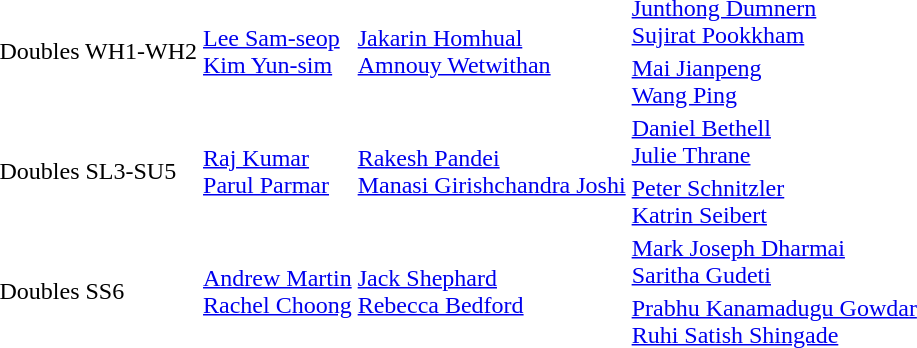<table>
<tr>
<td rowspan=2>Doubles WH1-WH2</td>
<td rowspan=2> <a href='#'>Lee Sam-seop</a><br> <a href='#'>Kim Yun-sim</a></td>
<td rowspan=2> <a href='#'>Jakarin Homhual</a><br> <a href='#'>Amnouy Wetwithan</a></td>
<td> <a href='#'>Junthong Dumnern</a><br> <a href='#'>Sujirat Pookkham</a></td>
</tr>
<tr>
<td> <a href='#'>Mai Jianpeng</a><br> <a href='#'>Wang Ping</a></td>
</tr>
<tr>
<td rowspan=2>Doubles SL3-SU5</td>
<td rowspan=2> <a href='#'>Raj Kumar</a><br> <a href='#'>Parul Parmar</a></td>
<td rowspan=2> <a href='#'>Rakesh Pandei</a><br> <a href='#'>Manasi Girishchandra Joshi</a></td>
<td> <a href='#'>Daniel Bethell</a><br> <a href='#'>Julie Thrane</a></td>
</tr>
<tr>
<td> <a href='#'>Peter Schnitzler</a><br> <a href='#'>Katrin Seibert</a></td>
</tr>
<tr>
<td rowspan=2>Doubles SS6</td>
<td rowspan=2> <a href='#'>Andrew Martin</a><br> <a href='#'>Rachel Choong</a></td>
<td rowspan=2> <a href='#'>Jack Shephard</a><br> <a href='#'>Rebecca Bedford</a></td>
<td> <a href='#'>Mark Joseph Dharmai</a><br> <a href='#'>Saritha Gudeti</a></td>
</tr>
<tr>
<td> <a href='#'>Prabhu Kanamadugu Gowdar</a><br> <a href='#'>Ruhi Satish Shingade</a></td>
</tr>
</table>
